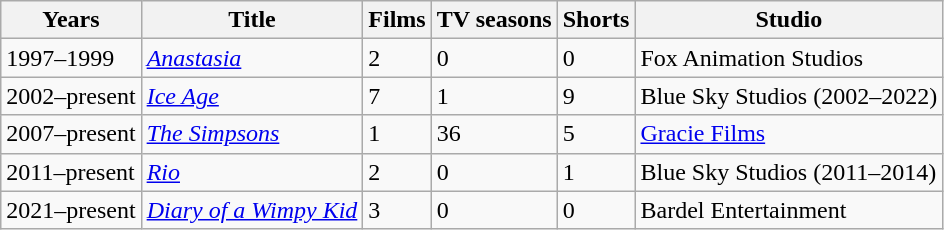<table class="wikitable sortable">
<tr>
<th>Years</th>
<th>Title</th>
<th>Films</th>
<th>TV seasons</th>
<th>Shorts</th>
<th>Studio</th>
</tr>
<tr>
<td>1997–1999</td>
<td><em><a href='#'>Anastasia</a></em></td>
<td>2</td>
<td>0</td>
<td>0</td>
<td>Fox Animation Studios</td>
</tr>
<tr>
<td>2002–present</td>
<td><em><a href='#'>Ice Age</a></em></td>
<td>7</td>
<td>1</td>
<td>9</td>
<td>Blue Sky Studios (2002–2022)</td>
</tr>
<tr>
<td>2007–present</td>
<td><em><a href='#'>The Simpsons</a></em></td>
<td>1</td>
<td>36</td>
<td>5</td>
<td><a href='#'>Gracie Films</a></td>
</tr>
<tr>
<td>2011–present</td>
<td><em><a href='#'>Rio</a></em></td>
<td>2</td>
<td>0</td>
<td>1</td>
<td>Blue Sky Studios (2011–2014)</td>
</tr>
<tr>
<td>2021–present</td>
<td><em><a href='#'>Diary of a Wimpy Kid</a></em></td>
<td>3</td>
<td>0</td>
<td>0</td>
<td>Bardel Entertainment</td>
</tr>
</table>
